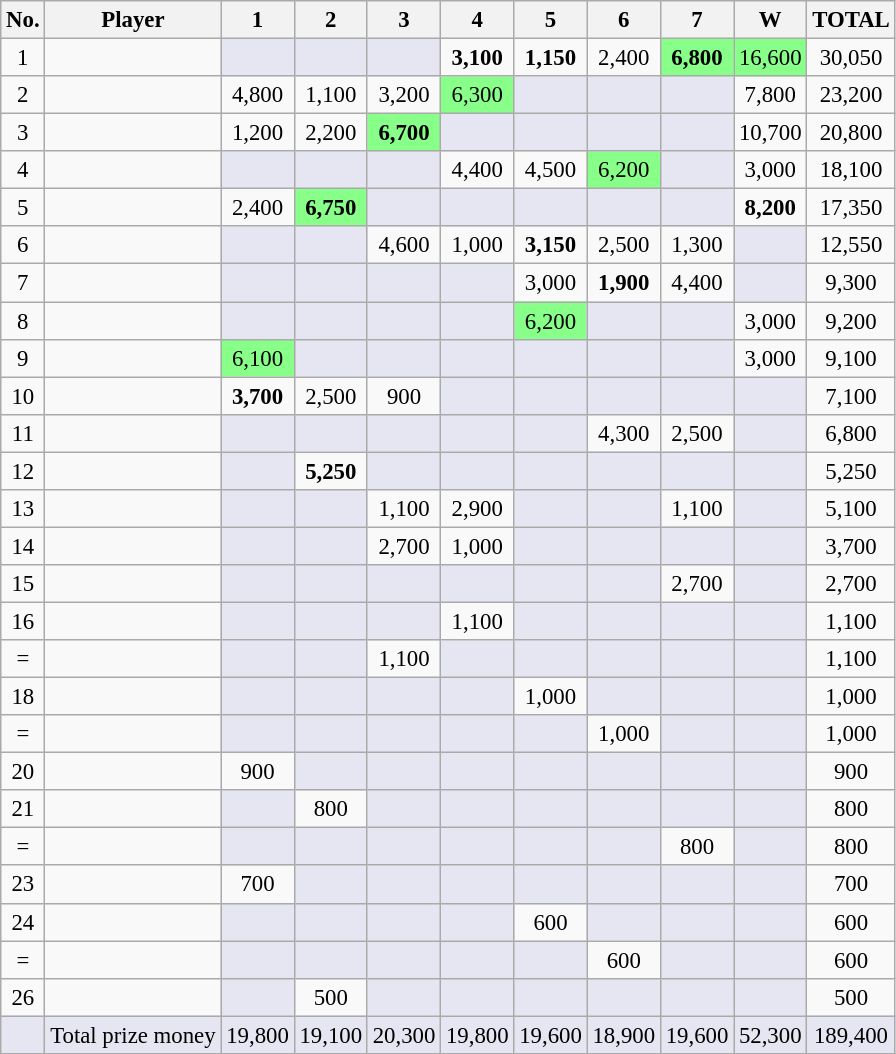<table class="wikitable sortable" style="text-align:center;font-size:95%">
<tr>
<th>No.</th>
<th>Player</th>
<th>1</th>
<th>2</th>
<th>3</th>
<th>4</th>
<th>5</th>
<th>6</th>
<th>7</th>
<th>W</th>
<th>TOTAL</th>
</tr>
<tr>
<td>1</td>
<td style="text-align:left;" data-sort-value="Stevens, Matthew"></td>
<td style="background:#e6e6f2;"></td>
<td style="background:#e6e6f2;"></td>
<td style="background:#e6e6f2;"></td>
<td><strong>3,100</strong></td>
<td><strong>1,150</strong></td>
<td>2,400</td>
<td style="background:#88ff88;"><strong>6,800</strong></td>
<td style="background:#88ff88;">16,600</td>
<td>30,050</td>
</tr>
<tr>
<td>2</td>
<td style="text-align:left;" data-sort-value="Carter, Ali"></td>
<td>4,800</td>
<td>1,100</td>
<td>3,200</td>
<td style="background:#88ff88;">6,300</td>
<td style="background:#e6e6f2;"></td>
<td style="background:#e6e6f2;"></td>
<td style="background:#e6e6f2;"></td>
<td>7,800</td>
<td>23,200</td>
</tr>
<tr>
<td>3</td>
<td style="text-align:left;" data-sort-value="Murphy, Shaun"></td>
<td>1,200</td>
<td>2,200</td>
<td style="background:#88ff88;"><strong>6,700</strong></td>
<td style="background:#e6e6f2;"></td>
<td style="background:#e6e6f2;"></td>
<td style="background:#e6e6f2;"></td>
<td style="background:#e6e6f2;"></td>
<td>10,700</td>
<td>20,800</td>
</tr>
<tr>
<td>4</td>
<td style="text-align:left;" data-sort-value="Allen, Mark"></td>
<td style="background:#e6e6f2;"></td>
<td style="background:#e6e6f2;"></td>
<td style="background:#e6e6f2;"></td>
<td>4,400</td>
<td>4,500</td>
<td style="background:#88ff88;">6,200</td>
<td style="background:#e6e6f2;"></td>
<td>3,000</td>
<td>18,100</td>
</tr>
<tr>
<td>5</td>
<td style="text-align:left;" data-sort-value="Williams, Mark"></td>
<td>2,400</td>
<td style="background:#88ff88;"><strong>6,750</strong></td>
<td style="background:#e6e6f2;"></td>
<td style="background:#e6e6f2;"></td>
<td style="background:#e6e6f2;"></td>
<td style="background:#e6e6f2;"></td>
<td style="background:#e6e6f2;"></td>
<td><strong>8,200</strong></td>
<td>17,350</td>
</tr>
<tr>
<td>6</td>
<td style="text-align:left;" data-sort-value="King, Mark"></td>
<td style="background:#e6e6f2;"></td>
<td style="background:#e6e6f2;"></td>
<td>4,600</td>
<td>1,000</td>
<td><strong>3,150</strong></td>
<td>2,500</td>
<td>1,300</td>
<td style="background:#e6e6f2;"></td>
<td>12,550</td>
</tr>
<tr>
<td>7</td>
<td style="text-align:left;" data-sort-value="Liang, Wenbo"></td>
<td style="background:#e6e6f2;"></td>
<td style="background:#e6e6f2;"></td>
<td style="background:#e6e6f2;"></td>
<td style="background:#e6e6f2;"></td>
<td>3,000</td>
<td><strong>1,900</strong></td>
<td>4,400</td>
<td style="background:#e6e6f2;"></td>
<td>9,300</td>
</tr>
<tr>
<td>8</td>
<td style="text-align:left;" data-sort-value="Day, Ryan"></td>
<td style="background:#e6e6f2;"></td>
<td style="background:#e6e6f2;"></td>
<td style="background:#e6e6f2;"></td>
<td style="background:#e6e6f2;"></td>
<td style="background:#88ff88;">6,200</td>
<td style="background:#e6e6f2;"></td>
<td style="background:#e6e6f2;"></td>
<td>3,000</td>
<td>9,200</td>
</tr>
<tr>
<td>9</td>
<td style="text-align:left;" data-sort-value="Selby, Mark"></td>
<td style="background:#88ff88;">6,100</td>
<td style="background:#e6e6f2;"></td>
<td style="background:#e6e6f2;"></td>
<td style="background:#e6e6f2;"></td>
<td style="background:#e6e6f2;"></td>
<td style="background:#e6e6f2;"></td>
<td style="background:#e6e6f2;"></td>
<td>3,000</td>
<td>9,100</td>
</tr>
<tr>
<td>10</td>
<td style="text-align:left;" data-sort-value="Higgins, John"></td>
<td><strong>3,700</strong></td>
<td>2,500</td>
<td>900</td>
<td style="background:#e6e6f2;"></td>
<td style="background:#e6e6f2;"></td>
<td style="background:#e6e6f2;"></td>
<td style="background:#e6e6f2;"></td>
<td style="background:#e6e6f2;"></td>
<td>7,100</td>
</tr>
<tr>
<td>11</td>
<td style="text-align:left;" data-sort-value="Lee, Stephen"></td>
<td style="background:#e6e6f2;"></td>
<td style="background:#e6e6f2;"></td>
<td style="background:#e6e6f2;"></td>
<td style="background:#e6e6f2;"></td>
<td style="background:#e6e6f2;"></td>
<td>4,300</td>
<td>2,500</td>
<td style="background:#e6e6f2;"></td>
<td>6,800</td>
</tr>
<tr>
<td>12</td>
<td style="text-align:left;" data-sort-value="O'Sullivan, Ronnie"></td>
<td style="background:#e6e6f2;"></td>
<td><strong>5,250</strong></td>
<td style="background:#e6e6f2;"></td>
<td style="background:#e6e6f2;"></td>
<td style="background:#e6e6f2;"></td>
<td style="background:#e6e6f2;"></td>
<td style="background:#e6e6f2;"></td>
<td style="background:#e6e6f2;"></td>
<td>5,250</td>
</tr>
<tr>
<td>13</td>
<td style="text-align:left;" data-sort-value="Fu, Marco"></td>
<td style="background:#e6e6f2;"></td>
<td style="background:#e6e6f2;"></td>
<td>1,100</td>
<td>2,900</td>
<td style="background:#e6e6f2;"></td>
<td style="background:#e6e6f2;"></td>
<td>1,100</td>
<td style="background:#e6e6f2;"></td>
<td>5,100</td>
</tr>
<tr>
<td>14</td>
<td style="text-align:left;" data-sort-value="Ebdon, Peter"></td>
<td style="background:#e6e6f2;"></td>
<td style="background:#e6e6f2;"></td>
<td>2,700</td>
<td>1,000</td>
<td style="background:#e6e6f2;"></td>
<td style="background:#e6e6f2;"></td>
<td style="background:#e6e6f2;"></td>
<td style="background:#e6e6f2;"></td>
<td>3,700</td>
</tr>
<tr>
<td>15</td>
<td style="text-align:left;" data-sort-value="Higginson, Andrew"></td>
<td style="background:#e6e6f2;"></td>
<td style="background:#e6e6f2;"></td>
<td style="background:#e6e6f2;"></td>
<td style="background:#e6e6f2;"></td>
<td style="background:#e6e6f2;"></td>
<td style="background:#e6e6f2;"></td>
<td>2,700</td>
<td style="background:#e6e6f2;"></td>
<td>2,700</td>
</tr>
<tr>
<td>16</td>
<td style="text-align:left;" data-sort-value="Hendry, Stephen"></td>
<td style="background:#e6e6f2;"></td>
<td style="background:#e6e6f2;"></td>
<td style="background:#e6e6f2;"></td>
<td>1,100</td>
<td style="background:#e6e6f2;"></td>
<td style="background:#e6e6f2;"></td>
<td style="background:#e6e6f2;"></td>
<td style="background:#e6e6f2;"></td>
<td>1,100</td>
</tr>
<tr>
<td data-sort-value=17>=</td>
<td style="text-align:left;" data-sort-value="Bingham, Stuart"></td>
<td style="background:#e6e6f2;"></td>
<td style="background:#e6e6f2;"></td>
<td>1,100</td>
<td style="background:#e6e6f2;"></td>
<td style="background:#e6e6f2;"></td>
<td style="background:#e6e6f2;"></td>
<td style="background:#e6e6f2;"></td>
<td style="background:#e6e6f2;"></td>
<td>1,100</td>
</tr>
<tr>
<td>18</td>
<td style="text-align:left;" data-sort-value="Ding, Junhui"></td>
<td style="background:#e6e6f2;"></td>
<td style="background:#e6e6f2;"></td>
<td style="background:#e6e6f2;"></td>
<td style="background:#e6e6f2;"></td>
<td>1,000</td>
<td style="background:#e6e6f2;"></td>
<td style="background:#e6e6f2;"></td>
<td style="background:#e6e6f2;"></td>
<td>1,000</td>
</tr>
<tr>
<td data-sort-value=19>=</td>
<td style="text-align:left;" data-sort-value="Trump, Judd"></td>
<td style="background:#e6e6f2;"></td>
<td style="background:#e6e6f2;"></td>
<td style="background:#e6e6f2;"></td>
<td style="background:#e6e6f2;"></td>
<td style="background:#e6e6f2;"></td>
<td>1,000</td>
<td style="background:#e6e6f2;"></td>
<td style="background:#e6e6f2;"></td>
<td>1,000</td>
</tr>
<tr>
<td>20</td>
<td style="text-align:left;" data-sort-value="Maguire, Stephen"></td>
<td>900</td>
<td style="background:#e6e6f2;"></td>
<td style="background:#e6e6f2;"></td>
<td style="background:#e6e6f2;"></td>
<td style="background:#e6e6f2;"></td>
<td style="background:#e6e6f2;"></td>
<td style="background:#e6e6f2;"></td>
<td style="background:#e6e6f2;"></td>
<td>900</td>
</tr>
<tr>
<td>21</td>
<td style="text-align:left;" data-sort-value="Robertson, Neil"></td>
<td style="background:#e6e6f2;"></td>
<td>800</td>
<td style="background:#e6e6f2;"></td>
<td style="background:#e6e6f2;"></td>
<td style="background:#e6e6f2;"></td>
<td style="background:#e6e6f2;"></td>
<td style="background:#e6e6f2;"></td>
<td style="background:#e6e6f2;"></td>
<td>800</td>
</tr>
<tr>
<td data-sort-value=22>=</td>
<td style="text-align:left;" data-sort-value="Gould, Martin"></td>
<td style="background:#e6e6f2;"></td>
<td style="background:#e6e6f2;"></td>
<td style="background:#e6e6f2;"></td>
<td style="background:#e6e6f2;"></td>
<td style="background:#e6e6f2;"></td>
<td style="background:#e6e6f2;"></td>
<td>800</td>
<td style="background:#e6e6f2;"></td>
<td>800</td>
</tr>
<tr>
<td>23</td>
<td style="text-align:left;" data-sort-value="Dott, Graeme"></td>
<td>700</td>
<td style="background:#e6e6f2;"></td>
<td style="background:#e6e6f2;"></td>
<td style="background:#e6e6f2;"></td>
<td style="background:#e6e6f2;"></td>
<td style="background:#e6e6f2;"></td>
<td style="background:#e6e6f2;"></td>
<td style="background:#e6e6f2;"></td>
<td>700</td>
</tr>
<tr>
<td>24</td>
<td style="text-align:left;" data-sort-value="Walden, Ricky"></td>
<td style="background:#e6e6f2;"></td>
<td style="background:#e6e6f2;"></td>
<td style="background:#e6e6f2;"></td>
<td style="background:#e6e6f2;"></td>
<td>600</td>
<td style="background:#e6e6f2;"></td>
<td style="background:#e6e6f2;"></td>
<td style="background:#e6e6f2;"></td>
<td>600</td>
</tr>
<tr>
<td data-sort-value=25>=</td>
<td style="text-align:left;" data-sort-value="Davis, Mark"></td>
<td style="background:#e6e6f2;"></td>
<td style="background:#e6e6f2;"></td>
<td style="background:#e6e6f2;"></td>
<td style="background:#e6e6f2;"></td>
<td style="background:#e6e6f2;"></td>
<td>600</td>
<td style="background:#e6e6f2;"></td>
<td style="background:#e6e6f2;"></td>
<td>600</td>
</tr>
<tr>
<td>26</td>
<td style="text-align:left;" data-sort-value="Cope, Jamie"></td>
<td style="background:#e6e6f2;"></td>
<td>500</td>
<td style="background:#e6e6f2;"></td>
<td style="background:#e6e6f2;"></td>
<td style="background:#e6e6f2;"></td>
<td style="background:#e6e6f2;"></td>
<td style="background:#e6e6f2;"></td>
<td style="background:#e6e6f2;"></td>
<td>500</td>
</tr>
<tr class=sortbottom>
<td style="background:#e6e6f2;"></td>
<td style="text-align:centre; background:#e6e6f2;">Total prize money</td>
<td style="background:#e6e6f2;">19,800</td>
<td style="background:#e6e6f2;">19,100</td>
<td style="background:#e6e6f2;">20,300</td>
<td style="background:#e6e6f2;">19,800</td>
<td style="background:#e6e6f2;">19,600</td>
<td style="background:#e6e6f2;">18,900</td>
<td style="background:#e6e6f2;">19,600</td>
<td style="background:#e6e6f2;">52,300</td>
<td style="background:#e6e6f2;">189,400</td>
</tr>
</table>
